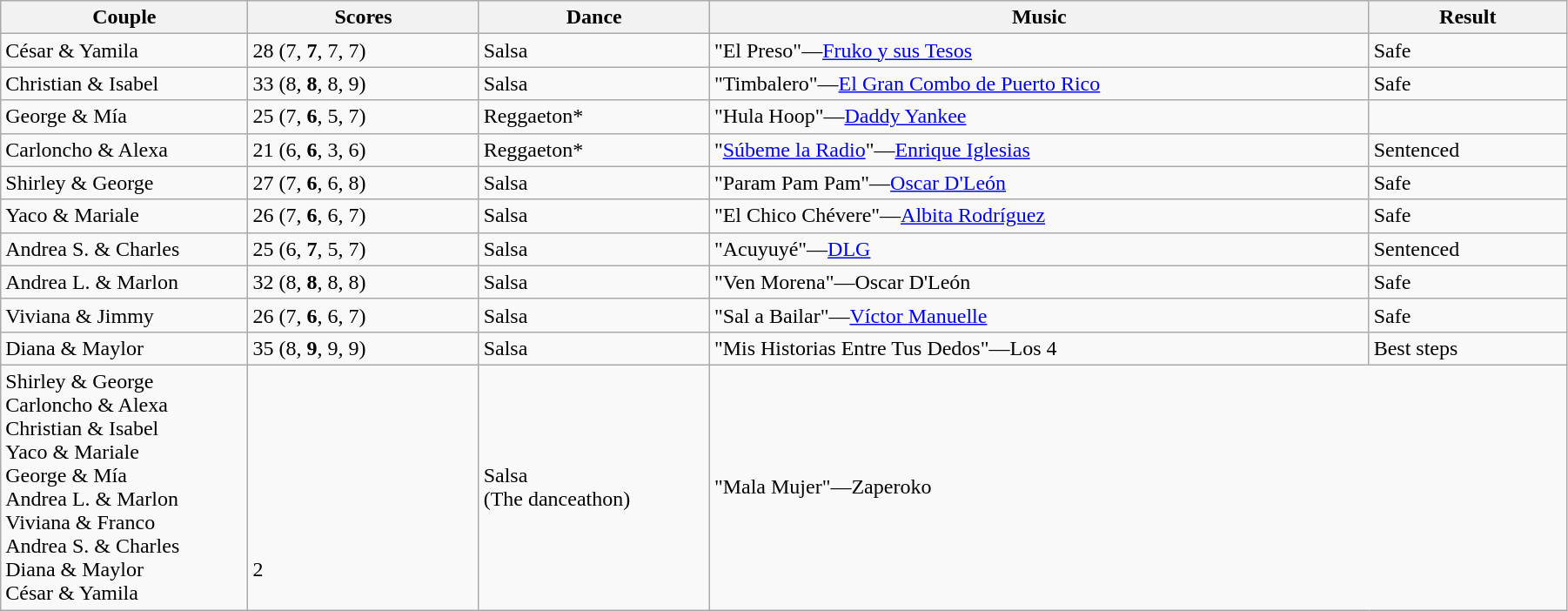<table class="wikitable sortable" style="width:95%; white-space:nowrap">
<tr>
<th style="width:15%;">Couple</th>
<th style="width:14%;">Scores</th>
<th style="width:14%;">Dance</th>
<th style="width:40%;">Music</th>
<th style="width:12%;">Result</th>
</tr>
<tr>
<td>César & Yamila</td>
<td>28 (7, <strong>7</strong>, 7, 7)</td>
<td>Salsa</td>
<td>"El Preso"—<a href='#'>Fruko y sus Tesos</a></td>
<td>Safe</td>
</tr>
<tr>
<td>Christian & Isabel</td>
<td>33 (8, <strong>8</strong>, 8, 9)</td>
<td>Salsa</td>
<td>"Timbalero"—<a href='#'>El Gran Combo de Puerto Rico</a></td>
<td>Safe</td>
</tr>
<tr>
<td>George & Mía</td>
<td>25 (7, <strong>6</strong>, 5, 7)</td>
<td>Reggaeton*</td>
<td>"Hula Hoop"—<a href='#'>Daddy Yankee</a></td>
<td></td>
</tr>
<tr>
<td>Carloncho & Alexa</td>
<td>21 (6, <strong>6</strong>, 3, 6)</td>
<td>Reggaeton*</td>
<td>"<a href='#'>Súbeme la Radio</a>"—<a href='#'>Enrique Iglesias</a></td>
<td>Sentenced</td>
</tr>
<tr>
<td>Shirley & George</td>
<td>27 (7, <strong>6</strong>, 6, 8)</td>
<td>Salsa</td>
<td>"Param Pam Pam"—<a href='#'>Oscar D'León</a></td>
<td>Safe</td>
</tr>
<tr>
<td>Yaco & Mariale</td>
<td>26 (7, <strong>6</strong>, 6, 7)</td>
<td>Salsa</td>
<td>"El Chico Chévere"—<a href='#'>Albita Rodríguez</a></td>
<td>Safe</td>
</tr>
<tr>
<td>Andrea S. & Charles</td>
<td>25 (6, <strong>7</strong>, 5, 7)</td>
<td>Salsa</td>
<td>"Acuyuyé"—<a href='#'>DLG</a></td>
<td>Sentenced</td>
</tr>
<tr>
<td>Andrea L. & Marlon</td>
<td>32 (8, <strong>8</strong>, 8, 8)</td>
<td>Salsa</td>
<td>"Ven Morena"—Oscar D'León</td>
<td>Safe</td>
</tr>
<tr>
<td>Viviana & Jimmy</td>
<td>26 (7, <strong>6</strong>, 6, 7)</td>
<td>Salsa</td>
<td>"Sal a Bailar"—<a href='#'>Víctor Manuelle</a></td>
<td>Safe</td>
</tr>
<tr>
<td>Diana & Maylor</td>
<td>35 (8, <strong>9</strong>, 9, 9)</td>
<td>Salsa</td>
<td>"Mis Historias Entre Tus Dedos"—Los 4</td>
<td>Best steps</td>
</tr>
<tr>
<td>Shirley & George<br>Carloncho & Alexa<br>Christian & Isabel<br>Yaco & Mariale<br>George & Mía<br>Andrea L. & Marlon<br>Viviana & Franco<br>Andrea S. & Charles<br>Diana & Maylor<br>César & Yamila</td>
<td valign="top"><br><br><br><br><br><br><br><br>2</td>
<td>Salsa<br>(The danceathon)</td>
<td colspan=2>"Mala Mujer"—Zaperoko</td>
</tr>
</table>
